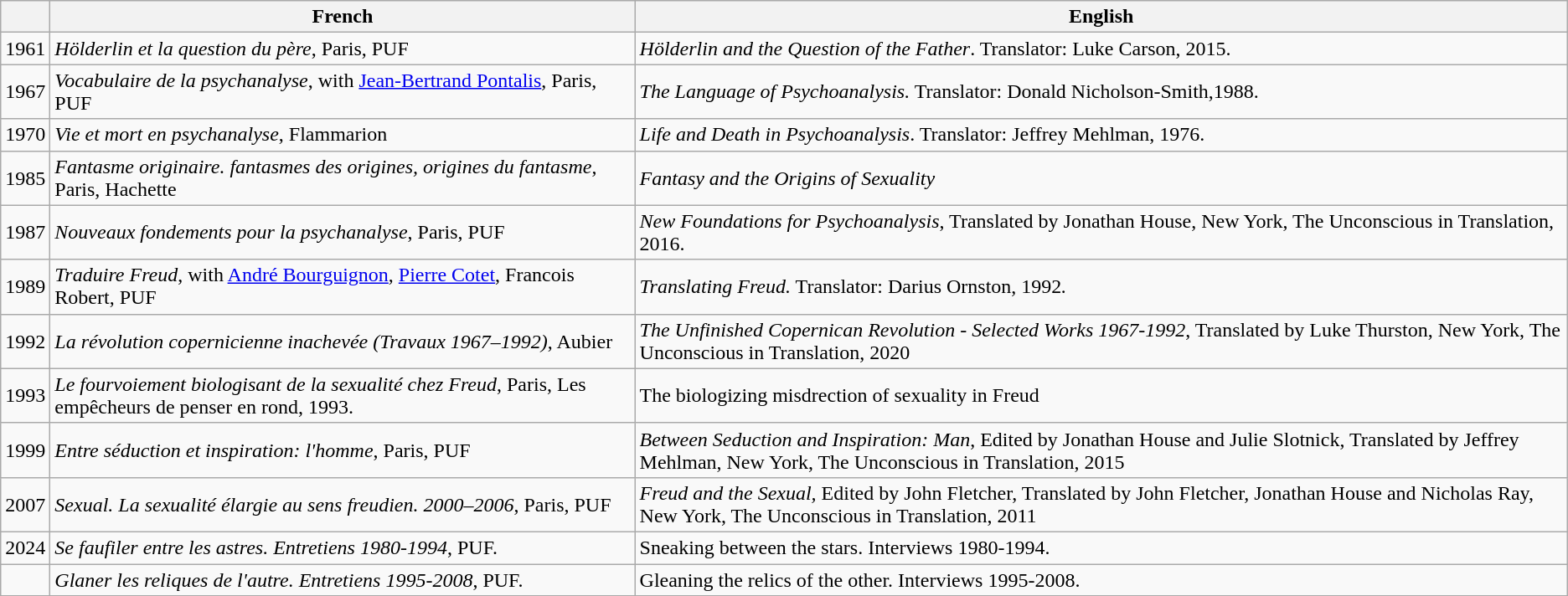<table class="wikitable">
<tr>
<th></th>
<th>French</th>
<th>English</th>
</tr>
<tr>
<td>1961</td>
<td><em>Hölderlin et la question du père</em>, Paris, PUF</td>
<td><em>Hölderlin and the Question of the Father</em>. Translator: Luke Carson, 2015.</td>
</tr>
<tr>
<td>1967</td>
<td><em>Vocabulaire de la psychanalyse</em>, with <a href='#'>Jean-Bertrand Pontalis</a>, Paris, PUF</td>
<td><em>The Language of Psychoanalysis.</em> Translator: Donald Nicholson-Smith,1988.</td>
</tr>
<tr>
<td>1970</td>
<td><em>Vie et mort en psychanalyse</em>, Flammarion</td>
<td><em>Life and Death in Psychoanalysis</em>. Translator: Jeffrey Mehlman, 1976.</td>
</tr>
<tr>
<td>1985</td>
<td><em>Fantasme originaire. fantasmes des origines, origines du fantasme</em>, Paris, Hachette</td>
<td><em>Fantasy and the Origins of Sexuality</em></td>
</tr>
<tr>
<td>1987</td>
<td><em>Nouveaux fondements pour la psychanalyse</em>, Paris, PUF</td>
<td><em>New Foundations for Psychoanalysis</em>, Translated by Jonathan House, New York, The Unconscious in Translation, 2016.</td>
</tr>
<tr>
<td>1989</td>
<td><em>Traduire Freud</em>, with <a href='#'>André Bourguignon</a>, <a href='#'>Pierre Cotet</a>, Francois Robert, PUF</td>
<td><em>Translating Freud.</em> Translator: Darius Ornston, 1992<em>.</em></td>
</tr>
<tr>
<td>1992</td>
<td><em>La révolution copernicienne inachevée (Travaux 1967–1992)</em>, Aubier</td>
<td><em>The Unfinished Copernican Revolution - Selected Works 1967-1992</em>, Translated by Luke Thurston, New York, The Unconscious in Translation, 2020</td>
</tr>
<tr>
<td>1993</td>
<td><em>Le fourvoiement biologisant de la sexualité chez Freud</em>, Paris, Les empêcheurs de penser en rond, 1993.</td>
<td>The biologizing misdrection of sexuality in Freud</td>
</tr>
<tr>
<td>1999</td>
<td><em>Entre séduction et inspiration: l'homme</em>, Paris, PUF</td>
<td><em>Between Seduction and Inspiration: Man</em>, Edited by Jonathan House and Julie Slotnick, Translated by Jeffrey Mehlman, New York, The Unconscious in Translation, 2015</td>
</tr>
<tr>
<td>2007</td>
<td><em>Sexual. La sexualité élargie au sens freudien. 2000–2006</em>, Paris, PUF</td>
<td><em>Freud and the Sexual,</em> Edited by John Fletcher, Translated by John Fletcher, Jonathan House and Nicholas Ray, New York, The Unconscious in Translation, 2011</td>
</tr>
<tr>
<td>2024</td>
<td><em>Se faufiler entre les astres. Entretiens 1980-1994</em>, PUF.</td>
<td>Sneaking between the stars. Interviews 1980-1994.</td>
</tr>
<tr>
<td></td>
<td><em>Glaner les reliques de l'autre. Entretiens 1995-2008</em>, PUF.</td>
<td>Gleaning the relics of the other. Interviews 1995-2008.</td>
</tr>
</table>
